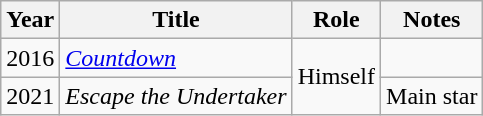<table class="wikitable sortable">
<tr>
<th>Year</th>
<th>Title</th>
<th>Role</th>
<th class="unsortable">Notes</th>
</tr>
<tr>
<td>2016</td>
<td><em><a href='#'>Countdown</a></em></td>
<td rowspan=2>Himself</td>
<td></td>
</tr>
<tr>
<td>2021</td>
<td><em>Escape the Undertaker</em></td>
<td>Main star</td>
</tr>
</table>
